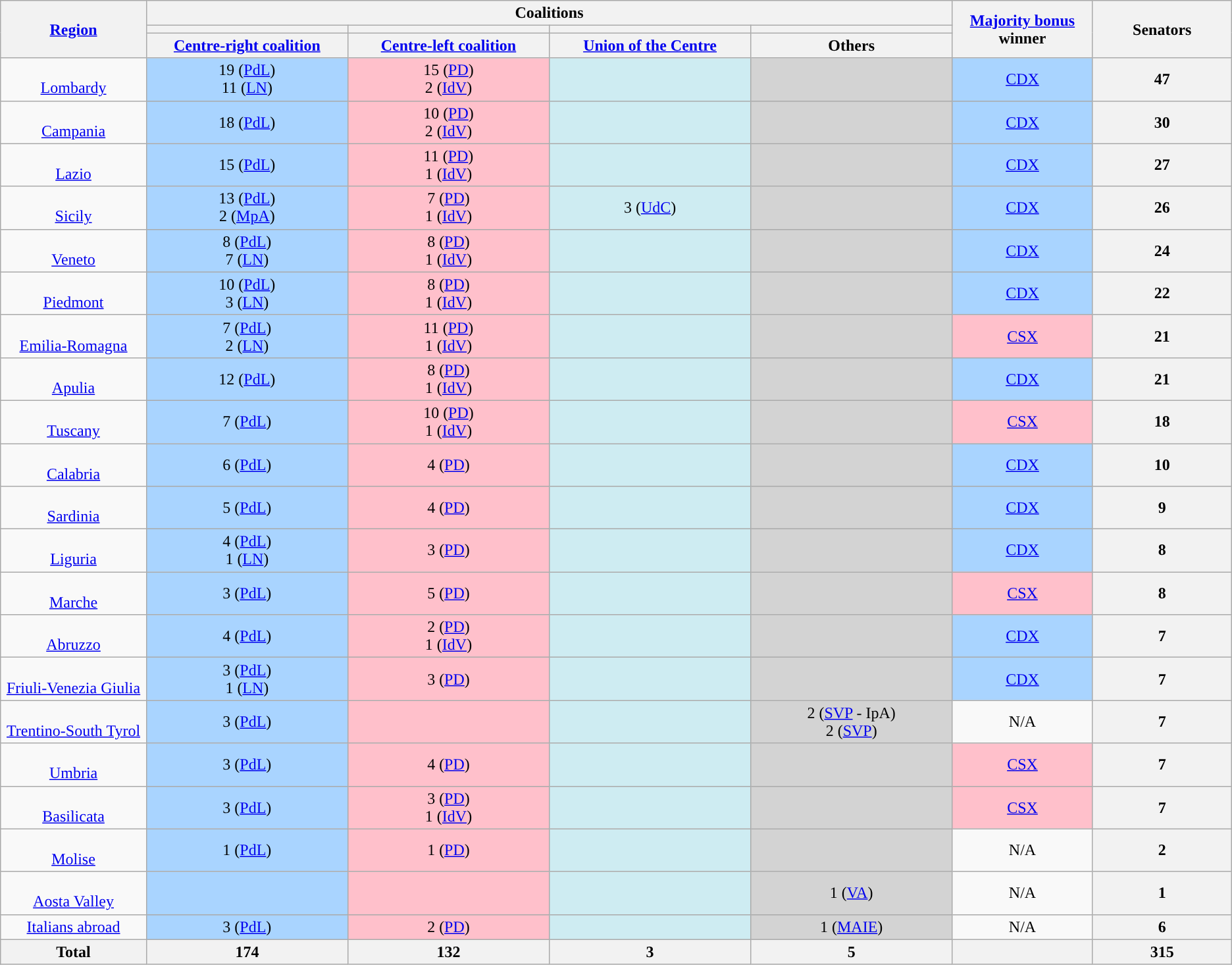<table class="wikitable" style="text-align:center">
<tr>
<th style="width: 5%" rowspan="3"><a href='#'>Region</a></th>
<th style="width: 30%" colspan=4>Coalitions</th>
<th style="width: 5%" rowspan="3"><a href='#'>Majority bonus</a><br>winner</th>
<th style="width: 5%" rowspan="3">Senators</th>
</tr>
<tr>
<th style="width:90px; background-color:"></th>
<th style="width:90px; background-color:"></th>
<th style="width:90px; background-color:"></th>
<th style="width:90px; background-color:"></th>
</tr>
<tr>
<th style="width:90px;"><a href='#'>Centre-right coalition</a></th>
<th style="width:90px;"><a href='#'>Centre-left coalition</a></th>
<th style="width:90px;"><a href='#'>Union of the Centre</a></th>
<th style="width:90px;">Others</th>
</tr>
<tr>
<td><br><a href='#'>Lombardy</a></td>
<td style="background:#a9d4ff; text-align:center;">19 (<a href='#'>PdL</a>)<br>11 (<a href='#'>LN</a>)</td>
<td style="background:pink; text-align:center;">15 (<a href='#'>PD</a>)<br>2 (<a href='#'>IdV</a>)</td>
<td style="background:#CEECF2; text-align:center;"></td>
<td style="background:lightgrey; text-align:center;"></td>
<td style="background:#a9d4ff; text-align:center;"><a href='#'>CDX</a></td>
<th>47</th>
</tr>
<tr>
<td><br><a href='#'>Campania</a></td>
<td style="background:#a9d4ff; text-align:center;">18 (<a href='#'>PdL</a>)</td>
<td style="background:pink; text-align:center;">10 (<a href='#'>PD</a>)<br>2 (<a href='#'>IdV</a>)</td>
<td style="background:#CEECF2; text-align:center;"></td>
<td style="background:lightgrey; text-align:center;"></td>
<td style="background:#a9d4ff; text-align:center;"><a href='#'>CDX</a></td>
<th>30</th>
</tr>
<tr>
<td><br><a href='#'>Lazio</a></td>
<td style="background:#a9d4ff; text-align:center;">15 (<a href='#'>PdL</a>)</td>
<td style="background:pink; text-align:center;">11 (<a href='#'>PD</a>)<br>1 (<a href='#'>IdV</a>)</td>
<td style="background:#CEECF2; text-align:center;"></td>
<td style="background:lightgrey; text-align:center;"></td>
<td style="background:#a9d4ff; text-align:center;"><a href='#'>CDX</a></td>
<th>27</th>
</tr>
<tr>
<td><br><a href='#'>Sicily</a></td>
<td style="background:#a9d4ff; text-align:center;">13 (<a href='#'>PdL</a>)<br>2 (<a href='#'>MpA</a>)</td>
<td style="background:pink; text-align:center;">7 (<a href='#'>PD</a>)<br>1 (<a href='#'>IdV</a>)</td>
<td style="background:#CEECF2; text-align:center;">3 (<a href='#'>UdC</a>)</td>
<td style="background:lightgrey; text-align:center;"></td>
<td style="background:#a9d4ff; text-align:center;"><a href='#'>CDX</a></td>
<th>26</th>
</tr>
<tr>
<td><br><a href='#'>Veneto</a></td>
<td style="background:#a9d4ff; text-align:center;">8 (<a href='#'>PdL</a>)<br>7 (<a href='#'>LN</a>)</td>
<td style="background:pink; text-align:center;">8 (<a href='#'>PD</a>)<br>1 (<a href='#'>IdV</a>)</td>
<td style="background:#CEECF2; text-align:center;"></td>
<td style="background:lightgrey; text-align:center;"></td>
<td style="background:#a9d4ff; text-align:center;"><a href='#'>CDX</a></td>
<th>24</th>
</tr>
<tr>
<td><br><a href='#'>Piedmont</a></td>
<td style="background:#a9d4ff; text-align:center;">10 (<a href='#'>PdL</a>)<br>3 (<a href='#'>LN</a>)</td>
<td style="background:pink; text-align:center;">8 (<a href='#'>PD</a>)<br>1 (<a href='#'>IdV</a>)</td>
<td style="background:#CEECF2; text-align:center;"></td>
<td style="background:lightgrey; text-align:center;"></td>
<td style="background:#a9d4ff; text-align:center;"><a href='#'>CDX</a></td>
<th>22</th>
</tr>
<tr>
<td><br><a href='#'>Emilia-Romagna</a></td>
<td style="background:#a9d4ff; text-align:center;">7 (<a href='#'>PdL</a>)<br>2 (<a href='#'>LN</a>)</td>
<td style="background:pink; text-align:center;">11 (<a href='#'>PD</a>)<br>1 (<a href='#'>IdV</a>)</td>
<td style="background:#CEECF2; text-align:center;"></td>
<td style="background:lightgrey; text-align:center;"></td>
<td style="background:pink; text-align:center;"><a href='#'>CSX</a></td>
<th>21</th>
</tr>
<tr>
<td><br><a href='#'>Apulia</a></td>
<td style="background:#a9d4ff; text-align:center;">12 (<a href='#'>PdL</a>)</td>
<td style="background:pink; text-align:center;">8 (<a href='#'>PD</a>)<br>1 (<a href='#'>IdV</a>)</td>
<td style="background:#CEECF2; text-align:center;"></td>
<td style="background:lightgrey; text-align:center;"></td>
<td style="background:#a9d4ff; text-align:center;"><a href='#'>CDX</a></td>
<th>21</th>
</tr>
<tr>
<td><br><a href='#'>Tuscany</a></td>
<td style="background:#a9d4ff; text-align:center;">7 (<a href='#'>PdL</a>)</td>
<td style="background:pink; text-align:center;">10 (<a href='#'>PD</a>)<br>1 (<a href='#'>IdV</a>)</td>
<td style="background:#CEECF2; text-align:center;"></td>
<td style="background:lightgrey; text-align:center;"></td>
<td style="background:pink; text-align:center;"><a href='#'>CSX</a></td>
<th>18</th>
</tr>
<tr>
<td><br><a href='#'>Calabria</a></td>
<td style="background:#a9d4ff; text-align:center;">6 (<a href='#'>PdL</a>)</td>
<td style="background:pink; text-align:center;">4 (<a href='#'>PD</a>)</td>
<td style="background:#CEECF2; text-align:center;"></td>
<td style="background:lightgrey; text-align:center;"></td>
<td style="background:#a9d4ff; text-align:center;"><a href='#'>CDX</a></td>
<th>10</th>
</tr>
<tr>
<td><br><a href='#'>Sardinia</a></td>
<td style="background:#a9d4ff; text-align:center;">5 (<a href='#'>PdL</a>)</td>
<td style="background:pink; text-align:center;">4 (<a href='#'>PD</a>)</td>
<td style="background:#CEECF2; text-align:center;"></td>
<td style="background:lightgrey; text-align:center;"></td>
<td style="background:#a9d4ff; text-align:center;"><a href='#'>CDX</a></td>
<th>9</th>
</tr>
<tr>
<td><br><a href='#'>Liguria</a></td>
<td style="background:#a9d4ff; text-align:center;">4 (<a href='#'>PdL</a>)<br>1 (<a href='#'>LN</a>)</td>
<td style="background:pink; text-align:center;">3 (<a href='#'>PD</a>)</td>
<td style="background:#CEECF2; text-align:center;"></td>
<td style="background:lightgrey; text-align:center;"></td>
<td style="background:#a9d4ff; text-align:center;"><a href='#'>CDX</a></td>
<th>8</th>
</tr>
<tr>
<td><br><a href='#'>Marche</a></td>
<td style="background:#a9d4ff; text-align:center;">3 (<a href='#'>PdL</a>)</td>
<td style="background:pink; text-align:center;">5 (<a href='#'>PD</a>)</td>
<td style="background:#CEECF2; text-align:center;"></td>
<td style="background:lightgrey; text-align:center;"></td>
<td style="background:pink; text-align:center;"><a href='#'>CSX</a></td>
<th>8</th>
</tr>
<tr>
<td><br><a href='#'>Abruzzo</a></td>
<td style="background:#a9d4ff; text-align:center;">4 (<a href='#'>PdL</a>)</td>
<td style="background:pink; text-align:center;">2 (<a href='#'>PD</a>)<br>1 (<a href='#'>IdV</a>)</td>
<td style="background:#CEECF2; text-align:center;"></td>
<td style="background:lightgrey; text-align:center;"></td>
<td style="background:#a9d4ff; text-align:center;"><a href='#'>CDX</a></td>
<th>7</th>
</tr>
<tr>
<td><br><a href='#'>Friuli-Venezia Giulia</a></td>
<td style="background:#a9d4ff; text-align:center;">3 (<a href='#'>PdL</a>)<br>1 (<a href='#'>LN</a>)</td>
<td style="background:pink; text-align:center;">3 (<a href='#'>PD</a>)</td>
<td style="background:#CEECF2; text-align:center;"></td>
<td style="background:lightgrey; text-align:center;"></td>
<td style="background:#a9d4ff; text-align:center;"><a href='#'>CDX</a></td>
<th>7</th>
</tr>
<tr>
<td><br><a href='#'>Trentino-South Tyrol</a></td>
<td style="background:#a9d4ff; text-align:center;">3 (<a href='#'>PdL</a>)</td>
<td style="background:pink; text-align:center;"></td>
<td style="background:#CEECF2; text-align:center;"></td>
<td style="background:lightgrey; text-align:center;">2 (<a href='#'>SVP</a> - IpA)<br>2 (<a href='#'>SVP</a>)</td>
<td style="text-align:center;">N/A</td>
<th>7</th>
</tr>
<tr>
<td><br><a href='#'>Umbria</a></td>
<td style="background:#a9d4ff; text-align:center;">3 (<a href='#'>PdL</a>)</td>
<td style="background:pink; text-align:center;">4 (<a href='#'>PD</a>)</td>
<td style="background:#CEECF2; text-align:center;"></td>
<td style="background:lightgrey; text-align:center;"></td>
<td style="background:pink; text-align:center;"><a href='#'>CSX</a></td>
<th>7</th>
</tr>
<tr>
<td><br><a href='#'>Basilicata</a></td>
<td style="background:#a9d4ff; text-align:center;">3 (<a href='#'>PdL</a>)</td>
<td style="background:pink; text-align:center;">3 (<a href='#'>PD</a>)<br>1 (<a href='#'>IdV</a>)</td>
<td style="background:#CEECF2; text-align:center;"></td>
<td style="background:lightgrey; text-align:center;"></td>
<td style="background:pink; text-align:center;"><a href='#'>CSX</a></td>
<th>7</th>
</tr>
<tr>
<td><br><a href='#'>Molise</a></td>
<td style="background:#a9d4ff; text-align:center;">1 (<a href='#'>PdL</a>)</td>
<td style="background:pink; text-align:center;">1 (<a href='#'>PD</a>)</td>
<td style="background:#CEECF2; text-align:center;"></td>
<td style="background:lightgrey; text-align:center;"></td>
<td style="text-align:center;">N/A</td>
<th>2</th>
</tr>
<tr>
<td><br><a href='#'>Aosta Valley</a></td>
<td style="background:#a9d4ff; text-align:center;"></td>
<td style="background:pink; text-align:center;"></td>
<td style="background:#CEECF2; text-align:center;"></td>
<td style="background:lightgrey; text-align:center;">1 (<a href='#'>VA</a>)</td>
<td style="text-align:center;">N/A</td>
<th>1</th>
</tr>
<tr>
<td><a href='#'>Italians abroad</a></td>
<td style="background:#a9d4ff; text-align:center;">3 (<a href='#'>PdL</a>)</td>
<td style="background:pink; text-align:center;">2 (<a href='#'>PD</a>)</td>
<td style="background:#CEECF2; text-align:center;"></td>
<td style="background:lightgrey; text-align:center;">1 (<a href='#'>MAIE</a>)</td>
<td style="text-align:center;">N/A</td>
<th>6</th>
</tr>
<tr>
<th>Total</th>
<th>174</th>
<th>132</th>
<th>3</th>
<th>5</th>
<th></th>
<th>315</th>
</tr>
</table>
